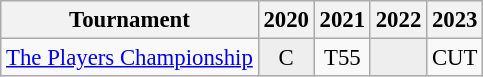<table class="wikitable" style="font-size:95%;text-align:center;">
<tr>
<th>Tournament</th>
<th>2020</th>
<th>2021</th>
<th>2022</th>
<th>2023</th>
</tr>
<tr>
<td align=left><a href='#'>The Players Championship</a></td>
<td style="background:#eeeeee;">C</td>
<td>T55</td>
<td style="background:#eeeeee;"></td>
<td>CUT</td>
</tr>
</table>
